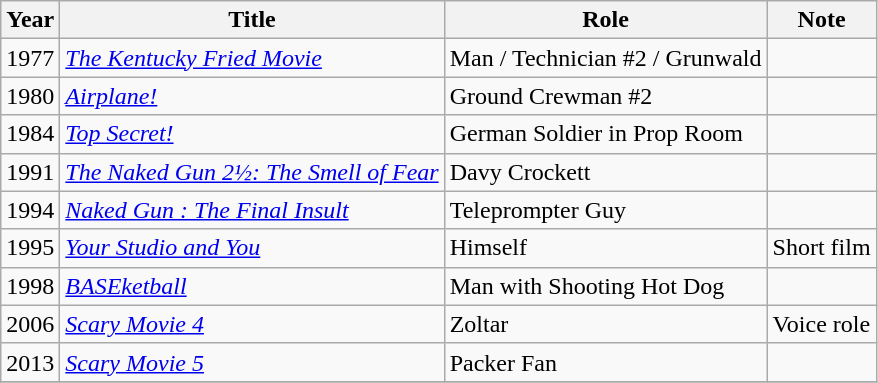<table class="wikitable">
<tr>
<th>Year</th>
<th>Title</th>
<th>Role</th>
<th>Note</th>
</tr>
<tr>
<td>1977</td>
<td><em><a href='#'>The Kentucky Fried Movie</a></em></td>
<td>Man / Technician #2 / Grunwald</td>
<td></td>
</tr>
<tr>
<td>1980</td>
<td><em><a href='#'>Airplane!</a></em></td>
<td>Ground Crewman #2</td>
<td></td>
</tr>
<tr>
<td>1984</td>
<td><em><a href='#'>Top Secret!</a></em></td>
<td>German Soldier in Prop Room</td>
<td></td>
</tr>
<tr>
<td>1991</td>
<td><em><a href='#'>The Naked Gun 2½: The Smell of Fear</a></em></td>
<td>Davy Crockett</td>
<td></td>
</tr>
<tr>
<td>1994</td>
<td><em><a href='#'>Naked Gun : The Final Insult</a></em></td>
<td>Teleprompter Guy</td>
<td></td>
</tr>
<tr>
<td>1995</td>
<td><em><a href='#'>Your Studio and You</a></em></td>
<td>Himself</td>
<td>Short film</td>
</tr>
<tr>
<td>1998</td>
<td><em><a href='#'>BASEketball</a></em></td>
<td>Man with Shooting Hot Dog</td>
<td></td>
</tr>
<tr>
<td>2006</td>
<td><em><a href='#'>Scary Movie 4</a></em></td>
<td>Zoltar</td>
<td>Voice role</td>
</tr>
<tr>
<td>2013</td>
<td><em><a href='#'>Scary Movie 5</a></em></td>
<td>Packer Fan</td>
<td></td>
</tr>
<tr>
</tr>
</table>
